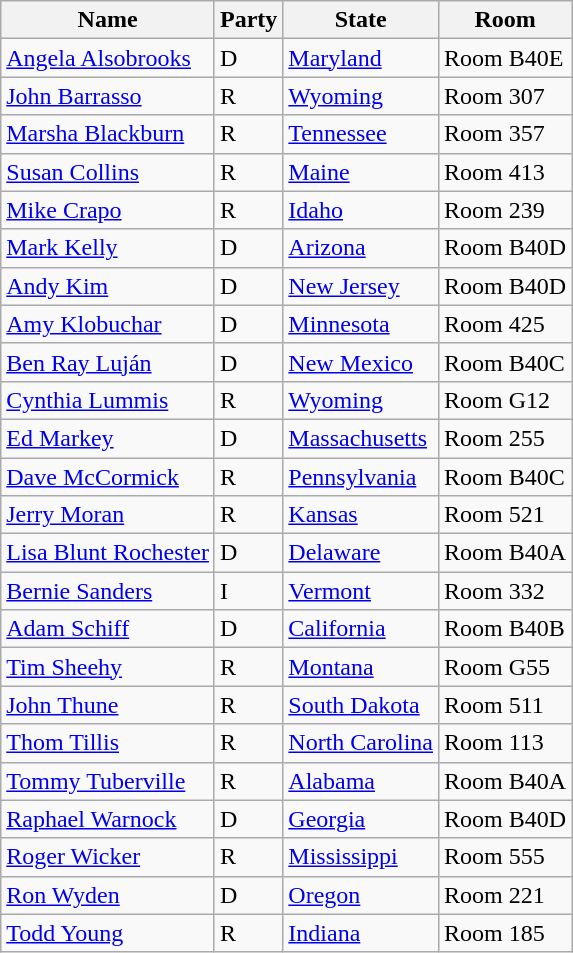<table class="wikitable sortable">
<tr>
<th>Name</th>
<th>Party</th>
<th>State</th>
<th>Room</th>
</tr>
<tr>
<td><a href='#'>Angela Alsobrooks</a></td>
<td>D</td>
<td><a href='#'>Maryland</a></td>
<td>Room B40E</td>
</tr>
<tr>
<td><a href='#'>John Barrasso</a></td>
<td>R</td>
<td><a href='#'>Wyoming</a></td>
<td>Room 307</td>
</tr>
<tr>
<td><a href='#'>Marsha Blackburn</a></td>
<td>R</td>
<td><a href='#'>Tennessee</a></td>
<td>Room 357</td>
</tr>
<tr>
<td><a href='#'>Susan Collins</a></td>
<td>R</td>
<td><a href='#'>Maine</a></td>
<td>Room 413</td>
</tr>
<tr>
<td><a href='#'>Mike Crapo</a></td>
<td>R</td>
<td><a href='#'>Idaho</a></td>
<td>Room 239</td>
</tr>
<tr>
<td><a href='#'>Mark Kelly</a></td>
<td>D</td>
<td><a href='#'>Arizona</a></td>
<td>Room B40D</td>
</tr>
<tr>
<td><a href='#'>Andy Kim</a></td>
<td>D</td>
<td><a href='#'>New Jersey</a></td>
<td>Room B40D</td>
</tr>
<tr>
<td><a href='#'>Amy Klobuchar</a></td>
<td>D</td>
<td><a href='#'>Minnesota</a></td>
<td>Room 425</td>
</tr>
<tr>
<td><a href='#'>Ben Ray Luján</a></td>
<td>D</td>
<td><a href='#'>New Mexico</a></td>
<td>Room B40C</td>
</tr>
<tr>
<td><a href='#'>Cynthia Lummis</a></td>
<td>R</td>
<td><a href='#'>Wyoming</a></td>
<td>Room G12</td>
</tr>
<tr>
<td><a href='#'>Ed Markey</a></td>
<td>D</td>
<td><a href='#'>Massachusetts</a></td>
<td>Room 255</td>
</tr>
<tr>
<td><a href='#'>Dave McCormick</a></td>
<td>R</td>
<td><a href='#'>Pennsylvania</a></td>
<td>Room B40C</td>
</tr>
<tr>
<td><a href='#'>Jerry Moran</a></td>
<td>R</td>
<td><a href='#'>Kansas</a></td>
<td>Room 521</td>
</tr>
<tr>
<td><a href='#'>Lisa Blunt Rochester</a></td>
<td>D</td>
<td><a href='#'>Delaware</a></td>
<td>Room B40A</td>
</tr>
<tr>
<td><a href='#'>Bernie Sanders</a></td>
<td>I</td>
<td><a href='#'>Vermont</a></td>
<td>Room 332</td>
</tr>
<tr>
<td><a href='#'>Adam Schiff</a></td>
<td>D</td>
<td><a href='#'>California</a></td>
<td>Room B40B</td>
</tr>
<tr>
<td><a href='#'>Tim Sheehy</a></td>
<td>R</td>
<td><a href='#'>Montana</a></td>
<td>Room G55</td>
</tr>
<tr>
<td><a href='#'>John Thune</a></td>
<td>R</td>
<td><a href='#'>South Dakota</a></td>
<td>Room 511</td>
</tr>
<tr>
<td><a href='#'>Thom Tillis</a></td>
<td>R</td>
<td><a href='#'>North Carolina</a></td>
<td>Room 113</td>
</tr>
<tr>
<td><a href='#'>Tommy Tuberville</a></td>
<td>R</td>
<td><a href='#'>Alabama</a></td>
<td>Room B40A</td>
</tr>
<tr>
<td><a href='#'>Raphael Warnock</a></td>
<td>D</td>
<td><a href='#'>Georgia</a></td>
<td>Room B40D</td>
</tr>
<tr>
<td><a href='#'>Roger Wicker</a></td>
<td>R</td>
<td><a href='#'>Mississippi</a></td>
<td>Room 555</td>
</tr>
<tr>
<td><a href='#'>Ron Wyden</a></td>
<td>D</td>
<td><a href='#'>Oregon</a></td>
<td>Room 221</td>
</tr>
<tr>
<td><a href='#'>Todd Young</a></td>
<td>R</td>
<td><a href='#'>Indiana</a></td>
<td>Room 185</td>
</tr>
</table>
